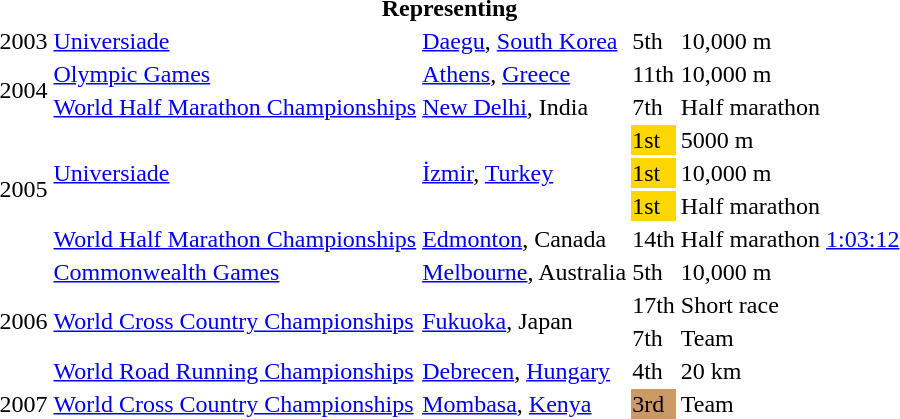<table>
<tr>
<th colspan="6">Representing </th>
</tr>
<tr>
<td>2003</td>
<td><a href='#'>Universiade</a></td>
<td><a href='#'>Daegu</a>, <a href='#'>South Korea</a></td>
<td>5th</td>
<td>10,000 m</td>
<td></td>
</tr>
<tr>
<td rowspan=2>2004</td>
<td><a href='#'>Olympic Games</a></td>
<td><a href='#'>Athens</a>, <a href='#'>Greece</a></td>
<td>11th</td>
<td>10,000 m</td>
<td></td>
</tr>
<tr>
<td><a href='#'>World Half Marathon Championships</a></td>
<td><a href='#'>New Delhi</a>, India</td>
<td>7th</td>
<td>Half marathon</td>
<td></td>
</tr>
<tr>
<td rowspan=4>2005</td>
<td rowspan=3><a href='#'>Universiade</a></td>
<td rowspan=3><a href='#'>İzmir</a>, <a href='#'>Turkey</a></td>
<td bgcolor="gold">1st</td>
<td>5000 m</td>
<td></td>
</tr>
<tr>
<td bgcolor="gold">1st</td>
<td>10,000 m</td>
<td></td>
</tr>
<tr>
<td bgcolor="gold">1st</td>
<td>Half marathon</td>
<td></td>
</tr>
<tr>
<td><a href='#'>World Half Marathon Championships</a></td>
<td><a href='#'>Edmonton</a>, Canada</td>
<td>14th</td>
<td>Half marathon</td>
<td><a href='#'>1:03:12</a></td>
</tr>
<tr>
<td rowspan=4>2006</td>
<td><a href='#'>Commonwealth Games</a></td>
<td><a href='#'>Melbourne</a>, Australia</td>
<td>5th</td>
<td>10,000 m</td>
<td></td>
</tr>
<tr>
<td rowspan=2><a href='#'>World Cross Country Championships</a></td>
<td rowspan=2><a href='#'>Fukuoka</a>, Japan</td>
<td>17th</td>
<td>Short race</td>
<td></td>
</tr>
<tr>
<td>7th</td>
<td>Team</td>
<td></td>
</tr>
<tr>
<td><a href='#'>World Road Running Championships</a></td>
<td><a href='#'>Debrecen</a>, <a href='#'>Hungary</a></td>
<td>4th</td>
<td>20 km</td>
<td></td>
</tr>
<tr>
<td>2007</td>
<td><a href='#'>World Cross Country Championships</a></td>
<td><a href='#'>Mombasa</a>, <a href='#'>Kenya</a></td>
<td bgcolor="cc9966">3rd</td>
<td>Team</td>
<td></td>
</tr>
</table>
